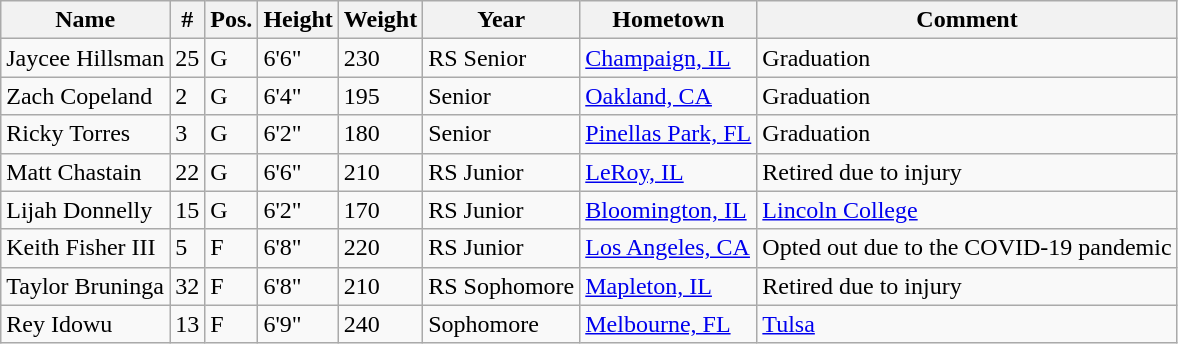<table class="wikitable sortable" border="1">
<tr>
<th>Name</th>
<th>#</th>
<th>Pos.</th>
<th>Height</th>
<th>Weight</th>
<th>Year</th>
<th>Hometown</th>
<th class="unstable">Comment</th>
</tr>
<tr>
<td>Jaycee Hillsman</td>
<td>25</td>
<td>G</td>
<td>6'6"</td>
<td>230</td>
<td>RS Senior</td>
<td><a href='#'>Champaign, IL</a></td>
<td>Graduation</td>
</tr>
<tr>
<td>Zach Copeland</td>
<td>2</td>
<td>G</td>
<td>6'4"</td>
<td>195</td>
<td>Senior</td>
<td><a href='#'>Oakland, CA</a></td>
<td>Graduation</td>
</tr>
<tr>
<td>Ricky Torres</td>
<td>3</td>
<td>G</td>
<td>6'2"</td>
<td>180</td>
<td>Senior</td>
<td><a href='#'>Pinellas Park, FL</a></td>
<td>Graduation</td>
</tr>
<tr>
<td>Matt Chastain</td>
<td>22</td>
<td>G</td>
<td>6'6"</td>
<td>210</td>
<td>RS Junior</td>
<td><a href='#'>LeRoy, IL</a></td>
<td>Retired due to injury</td>
</tr>
<tr>
<td>Lijah Donnelly</td>
<td>15</td>
<td>G</td>
<td>6'2"</td>
<td>170</td>
<td>RS Junior</td>
<td><a href='#'>Bloomington, IL</a></td>
<td><a href='#'>Lincoln College</a></td>
</tr>
<tr>
<td>Keith Fisher III</td>
<td>5</td>
<td>F</td>
<td>6'8"</td>
<td>220</td>
<td>RS Junior</td>
<td><a href='#'>Los Angeles, CA</a></td>
<td>Opted out due to the COVID-19 pandemic</td>
</tr>
<tr>
<td>Taylor Bruninga</td>
<td>32</td>
<td>F</td>
<td>6'8"</td>
<td>210</td>
<td>RS Sophomore</td>
<td><a href='#'>Mapleton, IL</a></td>
<td>Retired due to injury</td>
</tr>
<tr>
<td>Rey Idowu</td>
<td>13</td>
<td>F</td>
<td>6'9"</td>
<td>240</td>
<td>Sophomore</td>
<td><a href='#'>Melbourne, FL</a></td>
<td><a href='#'>Tulsa</a></td>
</tr>
</table>
